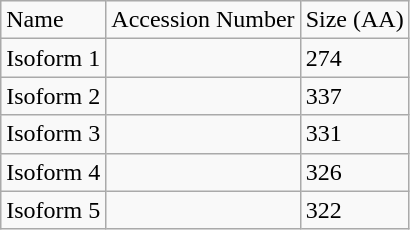<table class="wikitable">
<tr>
<td>Name</td>
<td>Accession Number</td>
<td>Size (AA)</td>
</tr>
<tr>
<td>Isoform 1</td>
<td></td>
<td>274</td>
</tr>
<tr>
<td>Isoform 2</td>
<td></td>
<td>337</td>
</tr>
<tr>
<td>Isoform 3</td>
<td></td>
<td>331</td>
</tr>
<tr>
<td>Isoform 4</td>
<td></td>
<td>326</td>
</tr>
<tr>
<td>Isoform 5</td>
<td></td>
<td>322</td>
</tr>
</table>
